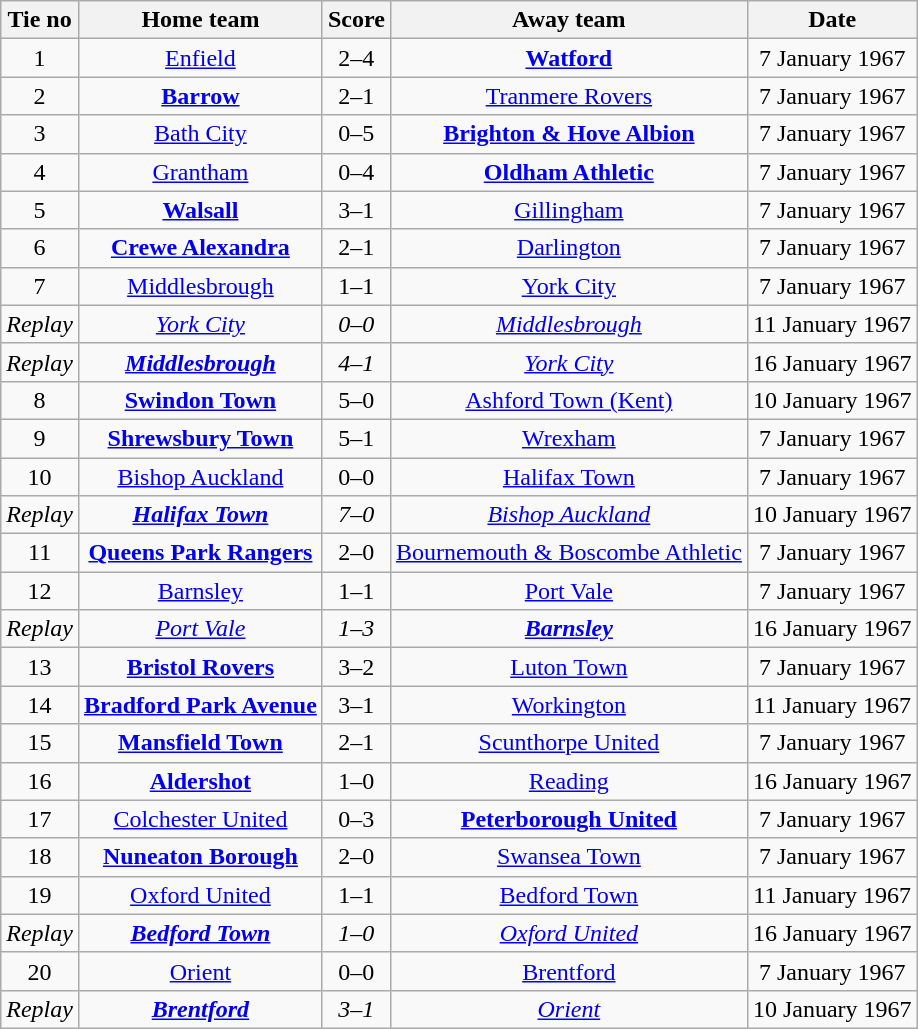<table class="wikitable" style="text-align: center">
<tr>
<th>Tie no</th>
<th>Home team</th>
<th>Score</th>
<th>Away team</th>
<th>Date</th>
</tr>
<tr>
<td>1</td>
<td><a href='#'>Enfield</a></td>
<td>2–4</td>
<td><strong><a href='#'>Watford</a></strong></td>
<td>7 January 1967</td>
</tr>
<tr>
<td>2</td>
<td><strong><a href='#'>Barrow</a></strong></td>
<td>2–1</td>
<td><a href='#'>Tranmere Rovers</a></td>
<td>7 January 1967</td>
</tr>
<tr>
<td>3</td>
<td><a href='#'>Bath City</a></td>
<td>0–5</td>
<td><strong><a href='#'>Brighton & Hove Albion</a></strong></td>
<td>7 January 1967</td>
</tr>
<tr>
<td>4</td>
<td><a href='#'>Grantham</a></td>
<td>0–4</td>
<td><strong><a href='#'>Oldham Athletic</a></strong></td>
<td>7 January 1967</td>
</tr>
<tr>
<td>5</td>
<td><strong><a href='#'>Walsall</a></strong></td>
<td>3–1</td>
<td><a href='#'>Gillingham</a></td>
<td>7 January 1967</td>
</tr>
<tr>
<td>6</td>
<td><strong><a href='#'>Crewe Alexandra</a></strong></td>
<td>2–1</td>
<td><a href='#'>Darlington</a></td>
<td>7 January 1967</td>
</tr>
<tr>
<td>7</td>
<td><a href='#'>Middlesbrough</a></td>
<td>1–1</td>
<td><a href='#'>York City</a></td>
<td>7 January 1967</td>
</tr>
<tr>
<td><em>Replay</em></td>
<td><em><a href='#'>York City</a></em></td>
<td><em>0–0</em></td>
<td><em><a href='#'>Middlesbrough</a></em></td>
<td>11 January 1967</td>
</tr>
<tr>
<td><em>Replay</em></td>
<td><strong><em><a href='#'>Middlesbrough</a></em></strong></td>
<td><em>4–1</em></td>
<td><em><a href='#'>York City</a></em></td>
<td>16 January 1967</td>
</tr>
<tr>
<td>8</td>
<td><strong><a href='#'>Swindon Town</a></strong></td>
<td>5–0</td>
<td><a href='#'>Ashford Town (Kent)</a></td>
<td>10 January 1967</td>
</tr>
<tr>
<td>9</td>
<td><strong><a href='#'>Shrewsbury Town</a></strong></td>
<td>5–1</td>
<td><a href='#'>Wrexham</a></td>
<td>7 January 1967</td>
</tr>
<tr>
<td>10</td>
<td><a href='#'>Bishop Auckland</a></td>
<td>0–0</td>
<td><a href='#'>Halifax Town</a></td>
<td>7 January 1967</td>
</tr>
<tr>
<td><em>Replay</em></td>
<td><strong><em><a href='#'>Halifax Town</a></em></strong></td>
<td><em>7–0</em></td>
<td><em><a href='#'>Bishop Auckland</a></em></td>
<td>10 January 1967</td>
</tr>
<tr>
<td>11</td>
<td><strong><a href='#'>Queens Park Rangers</a></strong></td>
<td>2–0</td>
<td><a href='#'>Bournemouth & Boscombe Athletic</a></td>
<td>7 January 1967</td>
</tr>
<tr>
<td>12</td>
<td><a href='#'>Barnsley</a></td>
<td>1–1</td>
<td><a href='#'>Port Vale</a></td>
<td>7 January 1967</td>
</tr>
<tr>
<td><em>Replay</em></td>
<td><em><a href='#'>Port Vale</a></em></td>
<td><em>1–3</em></td>
<td><strong><em><a href='#'>Barnsley</a></em></strong></td>
<td>16 January 1967</td>
</tr>
<tr>
<td>13</td>
<td><strong><a href='#'>Bristol Rovers</a></strong></td>
<td>3–2</td>
<td><a href='#'>Luton Town</a></td>
<td>7 January 1967</td>
</tr>
<tr>
<td>14</td>
<td><strong><a href='#'>Bradford Park Avenue</a></strong></td>
<td>3–1</td>
<td><a href='#'>Workington</a></td>
<td>11 January 1967</td>
</tr>
<tr>
<td>15</td>
<td><strong><a href='#'>Mansfield Town</a></strong></td>
<td>2–1</td>
<td><a href='#'>Scunthorpe United</a></td>
<td>7 January 1967</td>
</tr>
<tr>
<td>16</td>
<td><strong><a href='#'>Aldershot</a></strong></td>
<td>1–0</td>
<td><a href='#'>Reading</a></td>
<td>16 January 1967</td>
</tr>
<tr>
<td>17</td>
<td><a href='#'>Colchester United</a></td>
<td>0–3</td>
<td><strong><a href='#'>Peterborough United</a></strong></td>
<td>7 January 1967</td>
</tr>
<tr>
<td>18</td>
<td><strong><a href='#'>Nuneaton Borough</a></strong></td>
<td>2–0</td>
<td><a href='#'>Swansea Town</a></td>
<td>7 January 1967</td>
</tr>
<tr>
<td>19</td>
<td><a href='#'>Oxford United</a></td>
<td>1–1</td>
<td><a href='#'>Bedford Town</a></td>
<td>11 January 1967</td>
</tr>
<tr>
<td><em>Replay</em></td>
<td><strong><em><a href='#'>Bedford Town</a></em></strong></td>
<td><em>1–0</em></td>
<td><em><a href='#'>Oxford United</a></em></td>
<td>16 January 1967</td>
</tr>
<tr>
<td>20</td>
<td><a href='#'>Orient</a></td>
<td>0–0</td>
<td><a href='#'>Brentford</a></td>
<td>7 January 1967</td>
</tr>
<tr>
<td><em>Replay</em></td>
<td><strong><em><a href='#'>Brentford</a></em></strong></td>
<td><em>3–1</em></td>
<td><em><a href='#'>Orient</a></em></td>
<td>10 January 1967</td>
</tr>
</table>
